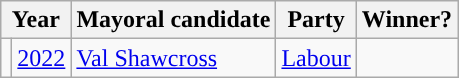<table class="wikitable">
<tr>
<th colspan="2">Year</th>
<th>Mayoral candidate</th>
<th>Party</th>
<th>Winner?</th>
</tr>
<tr>
<td style="background-color: "></td>
<td><a href='#'>2022</a></td>
<td><a href='#'>Val Shawcross</a></td>
<td><a href='#'>Labour</a></td>
<td></td>
</tr>
</table>
